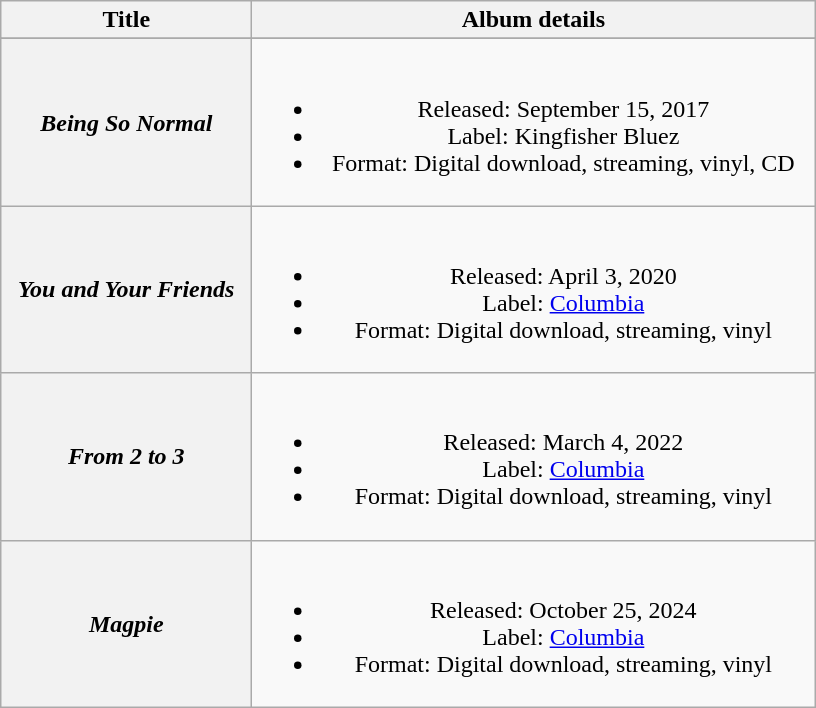<table class="wikitable plainrowheaders" style="text-align:center">
<tr>
<th scope="col" style="width:10em;">Title</th>
<th scope="col" style="width:23em;">Album details</th>
</tr>
<tr>
</tr>
<tr>
<th scope="row"><em>Being So Normal</em></th>
<td><br><ul><li>Released: September 15, 2017</li><li>Label: Kingfisher Bluez</li><li>Format: Digital download, streaming, vinyl, CD</li></ul></td>
</tr>
<tr>
<th scope="row"><em>You and Your Friends</em></th>
<td><br><ul><li>Released: April 3, 2020</li><li>Label: <a href='#'>Columbia</a></li><li>Format: Digital download, streaming, vinyl</li></ul></td>
</tr>
<tr>
<th scope="row"><em>From 2 to 3</em></th>
<td><br><ul><li>Released: March 4, 2022</li><li>Label: <a href='#'>Columbia</a></li><li>Format: Digital download, streaming, vinyl</li></ul></td>
</tr>
<tr>
<th scope="row"><em>Magpie</em></th>
<td><br><ul><li>Released: October 25, 2024</li><li>Label: <a href='#'>Columbia</a></li><li>Format: Digital download, streaming, vinyl</li></ul></td>
</tr>
</table>
